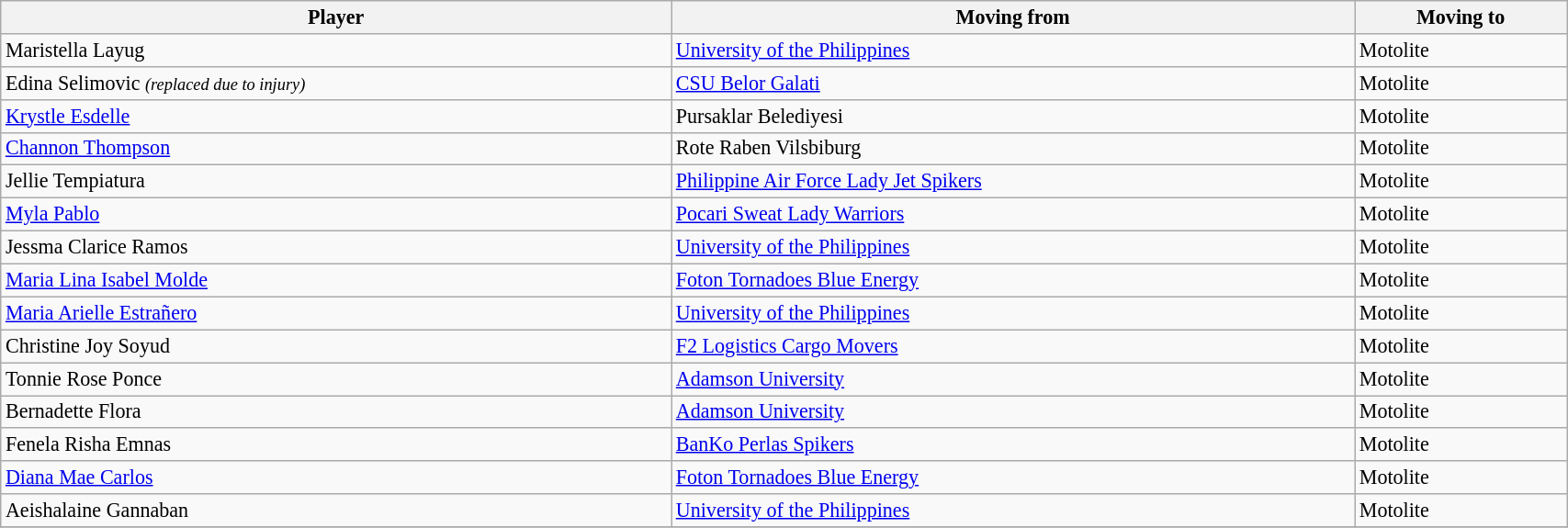<table class="wikitable sortable" style="width:90%; font-size:92%; ">
<tr>
<th>Player</th>
<th>Moving from</th>
<th>Moving to</th>
</tr>
<tr>
<td> Maristella Layug</td>
<td> <a href='#'>University of the Philippines</a></td>
<td> Motolite</td>
</tr>
<tr>
<td> Edina Selimovic <small><em>(replaced due to injury)</em></small></td>
<td> <a href='#'>CSU Belor Galati</a></td>
<td> Motolite</td>
</tr>
<tr>
<td> <a href='#'>Krystle Esdelle</a></td>
<td> Pursaklar Belediyesi</td>
<td> Motolite</td>
</tr>
<tr>
<td> <a href='#'>Channon Thompson</a></td>
<td> Rote Raben Vilsbiburg</td>
<td> Motolite</td>
</tr>
<tr>
<td> Jellie Tempiatura</td>
<td> <a href='#'>Philippine Air Force Lady Jet Spikers</a></td>
<td> Motolite</td>
</tr>
<tr>
<td> <a href='#'>Myla Pablo</a></td>
<td> <a href='#'>Pocari Sweat Lady Warriors</a></td>
<td> Motolite</td>
</tr>
<tr>
<td> Jessma Clarice Ramos</td>
<td> <a href='#'>University of the Philippines</a></td>
<td> Motolite</td>
</tr>
<tr>
<td> <a href='#'>Maria Lina Isabel Molde</a></td>
<td> <a href='#'>Foton Tornadoes Blue Energy</a></td>
<td> Motolite</td>
</tr>
<tr>
<td> <a href='#'>Maria Arielle Estrañero</a></td>
<td> <a href='#'>University of the Philippines</a></td>
<td> Motolite</td>
</tr>
<tr>
<td> Christine Joy Soyud</td>
<td> <a href='#'>F2 Logistics Cargo Movers</a></td>
<td> Motolite</td>
</tr>
<tr>
<td> Tonnie Rose Ponce</td>
<td> <a href='#'>Adamson University</a></td>
<td> Motolite</td>
</tr>
<tr>
<td> Bernadette Flora</td>
<td> <a href='#'>Adamson University</a></td>
<td> Motolite</td>
</tr>
<tr>
<td> Fenela Risha Emnas</td>
<td> <a href='#'>BanKo Perlas Spikers</a></td>
<td> Motolite</td>
</tr>
<tr>
<td> <a href='#'>Diana Mae Carlos</a></td>
<td> <a href='#'>Foton Tornadoes Blue Energy</a></td>
<td> Motolite</td>
</tr>
<tr>
<td> Aeishalaine Gannaban</td>
<td> <a href='#'>University of the Philippines</a></td>
<td> Motolite</td>
</tr>
<tr>
</tr>
</table>
